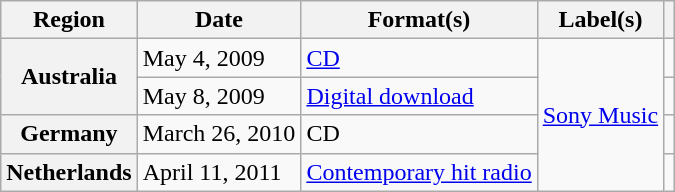<table class="wikitable plainrowheaders">
<tr>
<th scope="col">Region</th>
<th scope="col">Date</th>
<th scope="col">Format(s)</th>
<th scope="col">Label(s)</th>
<th scope="col"></th>
</tr>
<tr>
<th scope="row" rowspan="2">Australia</th>
<td>May 4, 2009</td>
<td><a href='#'>CD</a></td>
<td rowspan="4"><a href='#'>Sony Music</a></td>
<td></td>
</tr>
<tr>
<td>May 8, 2009</td>
<td><a href='#'>Digital download</a></td>
<td></td>
</tr>
<tr>
<th scope="row">Germany</th>
<td>March 26, 2010</td>
<td>CD</td>
<td></td>
</tr>
<tr>
<th scope="row">Netherlands</th>
<td>April 11, 2011</td>
<td><a href='#'>Contemporary hit radio</a></td>
<td></td>
</tr>
</table>
